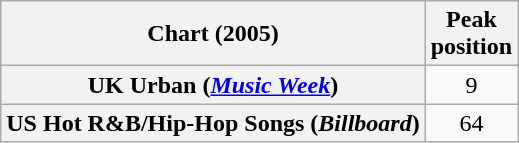<table class="wikitable sortable plainrowheaders" style="text-align:center;">
<tr>
<th scope="col">Chart (2005)</th>
<th scope="col">Peak<br>position</th>
</tr>
<tr>
<th scope="row">UK Urban (<em><a href='#'>Music Week</a></em>)<br></th>
<td>9</td>
</tr>
<tr>
<th scope="row">US Hot R&B/Hip-Hop Songs (<em>Billboard</em>)</th>
<td>64</td>
</tr>
</table>
